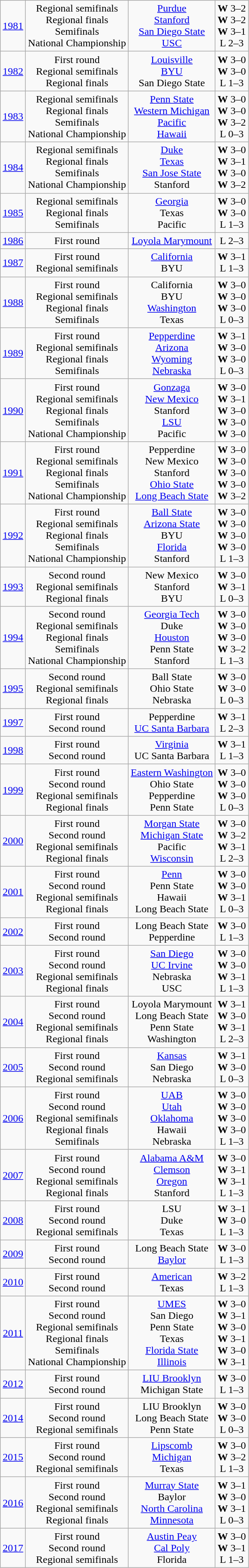<table class="wikitable">
<tr align="center">
<td><a href='#'>1981</a></td>
<td>Regional semifinals<br>Regional finals<br>Semifinals<br>National Championship</td>
<td><a href='#'>Purdue</a><br><a href='#'>Stanford</a><br><a href='#'>San Diego State</a><br><a href='#'>USC</a></td>
<td><strong>W</strong> 3–2<br><strong>W</strong> 3–2<br><strong>W</strong> 3–1<br>L 2–3</td>
</tr>
<tr align="center">
<td><a href='#'>1982</a></td>
<td>First round<br>Regional semifinals<br>Regional finals</td>
<td><a href='#'>Louisville</a><br><a href='#'>BYU</a><br>San Diego State</td>
<td><strong>W</strong> 3–0<br><strong>W</strong> 3–0<br>L 1–3</td>
</tr>
<tr align="center">
<td><a href='#'>1983</a></td>
<td>Regional semifinals<br>Regional finals<br>Semifinals<br>National Championship</td>
<td><a href='#'>Penn State</a><br><a href='#'>Western Michigan</a><br><a href='#'>Pacific</a><br><a href='#'>Hawaii</a></td>
<td><strong>W</strong> 3–0<br><strong>W</strong> 3–0<br><strong>W</strong> 3–2<br>L 0–3</td>
</tr>
<tr align="center">
<td><a href='#'>1984</a></td>
<td>Regional semifinals<br>Regional finals<br>Semifinals<br>National Championship</td>
<td><a href='#'>Duke</a><br><a href='#'>Texas</a><br><a href='#'>San Jose State</a><br>Stanford</td>
<td><strong>W</strong> 3–0<br><strong>W</strong> 3–1<br><strong>W</strong> 3–0<br><strong>W</strong> 3–2</td>
</tr>
<tr align="center">
<td><a href='#'>1985</a></td>
<td>Regional semifinals<br>Regional finals<br>Semifinals</td>
<td><a href='#'>Georgia</a><br>Texas<br>Pacific</td>
<td><strong>W</strong> 3–0<br><strong>W</strong> 3–0<br>L 1–3</td>
</tr>
<tr align="center">
<td><a href='#'>1986</a></td>
<td>First round</td>
<td><a href='#'>Loyola Marymount</a></td>
<td>L 2–3</td>
</tr>
<tr align="center">
<td><a href='#'>1987</a></td>
<td>First round<br>Regional semifinals</td>
<td><a href='#'>California</a><br>BYU</td>
<td><strong>W</strong> 3–1<br>L 1–3</td>
</tr>
<tr align="center">
<td><a href='#'>1988</a></td>
<td>First round<br>Regional semifinals<br>Regional finals<br>Semifinals</td>
<td>California<br>BYU<br><a href='#'>Washington</a><br>Texas</td>
<td><strong>W</strong> 3–0<br><strong>W</strong> 3–0<br><strong>W</strong> 3–0<br>L 0–3</td>
</tr>
<tr align="center">
<td><a href='#'>1989</a></td>
<td>First round<br>Regional semifinals<br>Regional finals<br>Semifinals</td>
<td><a href='#'>Pepperdine</a><br><a href='#'>Arizona</a><br><a href='#'>Wyoming</a><br><a href='#'>Nebraska</a></td>
<td><strong>W</strong> 3–1<br><strong>W</strong> 3–0<br><strong>W</strong> 3–0<br>L 0–3</td>
</tr>
<tr align="center">
<td><a href='#'>1990</a></td>
<td>First round<br>Regional semifinals<br>Regional finals<br>Semifinals<br>National Championship</td>
<td><a href='#'>Gonzaga</a><br><a href='#'>New Mexico</a><br>Stanford<br><a href='#'>LSU</a><br>Pacific</td>
<td><strong>W</strong> 3–0<br><strong>W</strong> 3–1<br><strong>W</strong> 3–0<br><strong>W</strong> 3–0<br><strong>W</strong> 3–0</td>
</tr>
<tr align="center">
<td><a href='#'>1991</a></td>
<td>First round<br>Regional semifinals<br>Regional finals<br>Semifinals<br>National Championship</td>
<td>Pepperdine<br>New Mexico<br>Stanford<br><a href='#'>Ohio State</a><br><a href='#'>Long Beach State</a></td>
<td><strong>W</strong> 3–0<br><strong>W</strong> 3–0<br><strong>W</strong> 3–0<br><strong>W</strong> 3–0<br><strong>W</strong> 3–2</td>
</tr>
<tr align="center">
<td><a href='#'>1992</a></td>
<td>First round<br>Regional semifinals<br>Regional finals<br>Semifinals<br>National Championship</td>
<td><a href='#'>Ball State</a><br><a href='#'>Arizona State</a><br>BYU<br><a href='#'>Florida</a><br>Stanford</td>
<td><strong>W</strong> 3–0<br><strong>W</strong> 3–0<br><strong>W</strong> 3–0<br><strong>W</strong> 3–0<br>L 1–3</td>
</tr>
<tr align="center">
<td><a href='#'>1993</a></td>
<td>Second round<br>Regional semifinals<br>Regional finals</td>
<td>New Mexico<br>Stanford<br>BYU</td>
<td><strong>W</strong> 3–0<br><strong>W</strong> 3–1<br>L 0–3</td>
</tr>
<tr align="center">
<td><a href='#'>1994</a></td>
<td>Second round<br>Regional semifinals<br>Regional finals<br>Semifinals<br>National Championship</td>
<td><a href='#'>Georgia Tech</a><br>Duke<br><a href='#'>Houston</a><br>Penn State<br>Stanford</td>
<td><strong>W</strong> 3–0<br><strong>W</strong> 3–0<br><strong>W</strong> 3–0<br><strong>W</strong> 3–2<br>L 1–3</td>
</tr>
<tr align="center">
<td><a href='#'>1995</a></td>
<td>Second round<br>Regional semifinals<br>Regional finals</td>
<td>Ball State<br>Ohio State<br>Nebraska</td>
<td><strong>W</strong> 3–0<br><strong>W</strong> 3–0<br>L 0–3</td>
</tr>
<tr align="center">
<td><a href='#'>1997</a></td>
<td>First round<br>Second round</td>
<td>Pepperdine<br><a href='#'>UC Santa Barbara</a></td>
<td><strong>W</strong> 3–1<br>L 2–3</td>
</tr>
<tr align="center">
<td><a href='#'>1998</a></td>
<td>First round<br>Second round</td>
<td><a href='#'>Virginia</a><br>UC Santa Barbara</td>
<td><strong>W</strong> 3–1<br>L 1–3</td>
</tr>
<tr align="center">
<td><a href='#'>1999</a></td>
<td>First round<br>Second round<br>Regional semifinals<br>Regional finals</td>
<td><a href='#'>Eastern Washington</a><br>Ohio State<br>Pepperdine<br>Penn State</td>
<td><strong>W</strong> 3–0<br><strong>W</strong> 3–0<br><strong>W</strong> 3–0<br>L 0–3</td>
</tr>
<tr align="center">
<td><a href='#'>2000</a></td>
<td>First round<br>Second round<br>Regional semifinals<br>Regional finals</td>
<td><a href='#'>Morgan State</a><br><a href='#'>Michigan State</a><br>Pacific<br><a href='#'>Wisconsin</a></td>
<td><strong>W</strong> 3–0<br><strong>W</strong> 3–2<br><strong>W</strong> 3–1<br>L 2–3</td>
</tr>
<tr align="center">
<td><a href='#'>2001</a></td>
<td>First round<br>Second round<br>Regional semifinals<br>Regional finals</td>
<td><a href='#'>Penn</a><br>Penn State<br>Hawaii<br>Long Beach State</td>
<td><strong>W</strong> 3–0<br><strong>W</strong> 3–0<br><strong>W</strong> 3–1<br>L 0–3</td>
</tr>
<tr align="center">
<td><a href='#'>2002</a></td>
<td>First round<br>Second round</td>
<td>Long Beach State<br>Pepperdine</td>
<td><strong>W</strong> 3–0<br>L 1–3</td>
</tr>
<tr align="center">
<td><a href='#'>2003</a></td>
<td>First round<br>Second round<br>Regional semifinals<br>Regional finals</td>
<td><a href='#'>San Diego</a><br><a href='#'>UC Irvine</a><br>Nebraska<br>USC</td>
<td><strong>W</strong> 3–0<br><strong>W</strong> 3–0<br><strong>W</strong> 3–1<br>L 1–3</td>
</tr>
<tr align="center">
<td><a href='#'>2004</a></td>
<td>First round<br>Second round<br>Regional semifinals<br>Regional finals</td>
<td>Loyola Marymount<br>Long Beach State<br>Penn State<br>Washington</td>
<td><strong>W</strong> 3–1<br><strong>W</strong> 3–0<br><strong>W</strong> 3–1<br>L 2–3</td>
</tr>
<tr align="center">
<td><a href='#'>2005</a></td>
<td>First round<br>Second round<br>Regional semifinals</td>
<td><a href='#'>Kansas</a><br>San Diego<br>Nebraska</td>
<td><strong>W</strong> 3–1<br><strong>W</strong> 3–0<br>L 0–3</td>
</tr>
<tr align="center">
<td><a href='#'>2006</a></td>
<td>First round<br>Second round<br>Regional semifinals<br>Regional finals<br>Semifinals</td>
<td><a href='#'>UAB</a><br><a href='#'>Utah</a><br><a href='#'>Oklahoma</a><br>Hawaii<br>Nebraska</td>
<td><strong>W</strong> 3–0<br><strong>W</strong> 3–0<br><strong>W</strong> 3–0<br><strong>W</strong> 3–0<br>L 1–3</td>
</tr>
<tr align="center">
<td><a href='#'>2007</a></td>
<td>First round<br>Second round<br>Regional semifinals<br>Regional finals</td>
<td><a href='#'>Alabama A&M</a><br><a href='#'>Clemson</a><br><a href='#'>Oregon</a><br>Stanford</td>
<td><strong>W</strong> 3–0<br><strong>W</strong> 3–1<br><strong>W</strong> 3–1<br>L 1–3</td>
</tr>
<tr align="center">
<td><a href='#'>2008</a></td>
<td>First round<br>Second round<br>Regional semifinals</td>
<td>LSU<br>Duke<br>Texas</td>
<td><strong>W</strong> 3–1<br><strong>W</strong> 3–0<br>L 1–3</td>
</tr>
<tr align="center">
<td><a href='#'>2009</a></td>
<td>First round<br>Second round</td>
<td>Long Beach State<br><a href='#'>Baylor</a></td>
<td><strong>W</strong> 3–0<br>L 1–3</td>
</tr>
<tr align="center">
<td><a href='#'>2010</a></td>
<td>First round<br>Second round</td>
<td><a href='#'>American</a><br>Texas</td>
<td><strong>W</strong> 3–2<br>L 1–3</td>
</tr>
<tr align="center">
<td><a href='#'>2011</a></td>
<td>First round<br>Second round<br>Regional semifinals<br>Regional finals<br>Semifinals<br>National Championship</td>
<td><a href='#'>UMES</a><br>San Diego<br>Penn State<br>Texas<br><a href='#'>Florida State</a><br><a href='#'>Illinois</a></td>
<td><strong>W</strong> 3–0<br><strong>W</strong> 3–1<br><strong>W</strong> 3–0<br><strong>W</strong> 3–1<br><strong>W</strong> 3–0<br><strong>W</strong> 3–1</td>
</tr>
<tr align="center">
<td><a href='#'>2012</a></td>
<td>First round<br>Second round</td>
<td><a href='#'>LIU Brooklyn</a><br>Michigan State</td>
<td><strong>W</strong> 3–0<br>L 1–3</td>
</tr>
<tr align="center">
<td><a href='#'>2014</a></td>
<td>First round<br>Second round<br>Regional semifinals</td>
<td>LIU Brooklyn<br>Long Beach State<br>Penn State</td>
<td><strong>W</strong> 3–0<br><strong>W</strong> 3–0<br>L 0–3</td>
</tr>
<tr align="center">
<td><a href='#'>2015</a></td>
<td>First round<br>Second round<br>Regional semifinals</td>
<td><a href='#'>Lipscomb</a><br><a href='#'>Michigan</a><br>Texas</td>
<td><strong>W</strong> 3–0<br><strong>W</strong> 3–2<br>L 1–3</td>
</tr>
<tr align="center">
<td><a href='#'>2016</a></td>
<td>First round<br>Second round<br>Regional semifinals<br>Regional finals</td>
<td><a href='#'>Murray State</a><br>Baylor<br><a href='#'>North Carolina</a><br><a href='#'>Minnesota</a></td>
<td><strong>W</strong> 3–1<br><strong>W</strong> 3–0<br><strong>W</strong> 3–1<br>L 0–3</td>
</tr>
<tr align="center">
<td><a href='#'>2017</a></td>
<td>First round<br>Second round<br>Regional semifinals</td>
<td><a href='#'>Austin Peay</a><br><a href='#'>Cal Poly</a><br>Florida</td>
<td><strong>W</strong> 3–0<br><strong>W</strong> 3–1<br>L 1–3</td>
</tr>
</table>
